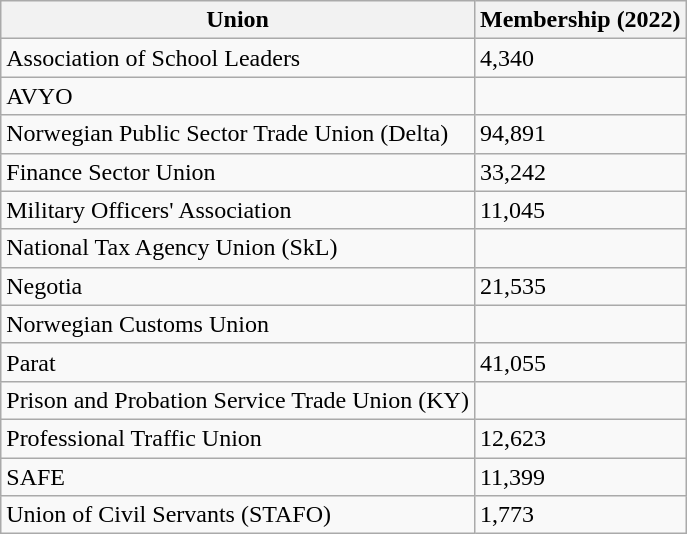<table class="wikitable sortable">
<tr>
<th>Union</th>
<th>Membership (2022)</th>
</tr>
<tr>
<td>Association of School Leaders</td>
<td>4,340</td>
</tr>
<tr>
<td>AVYO</td>
<td></td>
</tr>
<tr>
<td>Norwegian Public Sector Trade Union (Delta)</td>
<td>94,891</td>
</tr>
<tr>
<td>Finance Sector Union</td>
<td>33,242</td>
</tr>
<tr>
<td>Military Officers' Association</td>
<td>11,045</td>
</tr>
<tr>
<td>National Tax Agency Union (SkL)</td>
<td></td>
</tr>
<tr>
<td>Negotia</td>
<td>21,535</td>
</tr>
<tr>
<td>Norwegian Customs Union</td>
<td></td>
</tr>
<tr>
<td>Parat</td>
<td>41,055</td>
</tr>
<tr>
<td>Prison and Probation Service Trade Union (KY)</td>
<td></td>
</tr>
<tr>
<td>Professional Traffic Union</td>
<td>12,623</td>
</tr>
<tr>
<td>SAFE</td>
<td>11,399</td>
</tr>
<tr>
<td>Union of Civil Servants (STAFO)</td>
<td>1,773</td>
</tr>
</table>
